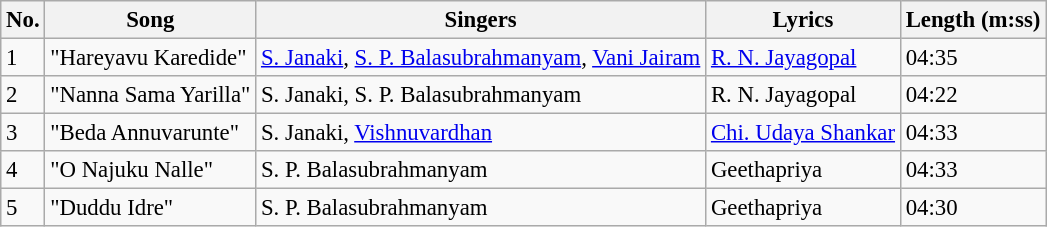<table class="wikitable" style="font-size:95%;">
<tr>
<th>No.</th>
<th>Song</th>
<th>Singers</th>
<th>Lyrics</th>
<th>Length (m:ss)</th>
</tr>
<tr>
<td>1</td>
<td>"Hareyavu Karedide"</td>
<td><a href='#'>S. Janaki</a>, <a href='#'>S. P. Balasubrahmanyam</a>, <a href='#'>Vani Jairam</a></td>
<td><a href='#'>R. N. Jayagopal</a></td>
<td>04:35</td>
</tr>
<tr>
<td>2</td>
<td>"Nanna Sama Yarilla"</td>
<td>S. Janaki, S. P. Balasubrahmanyam</td>
<td>R. N. Jayagopal</td>
<td>04:22</td>
</tr>
<tr>
<td>3</td>
<td>"Beda Annuvarunte"</td>
<td>S. Janaki, <a href='#'>Vishnuvardhan</a></td>
<td><a href='#'>Chi. Udaya Shankar</a></td>
<td>04:33</td>
</tr>
<tr>
<td>4</td>
<td>"O Najuku Nalle"</td>
<td>S. P. Balasubrahmanyam</td>
<td>Geethapriya</td>
<td>04:33</td>
</tr>
<tr>
<td>5</td>
<td>"Duddu Idre"</td>
<td>S. P. Balasubrahmanyam</td>
<td>Geethapriya</td>
<td>04:30</td>
</tr>
</table>
